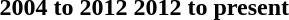<table>
<tr>
<th colspan=2>2004 to 2012</th>
<th colspan=2>2012 to present</th>
</tr>
<tr>
<td><br></td>
<td><br></td>
<td><br></td>
<td><br></td>
</tr>
</table>
